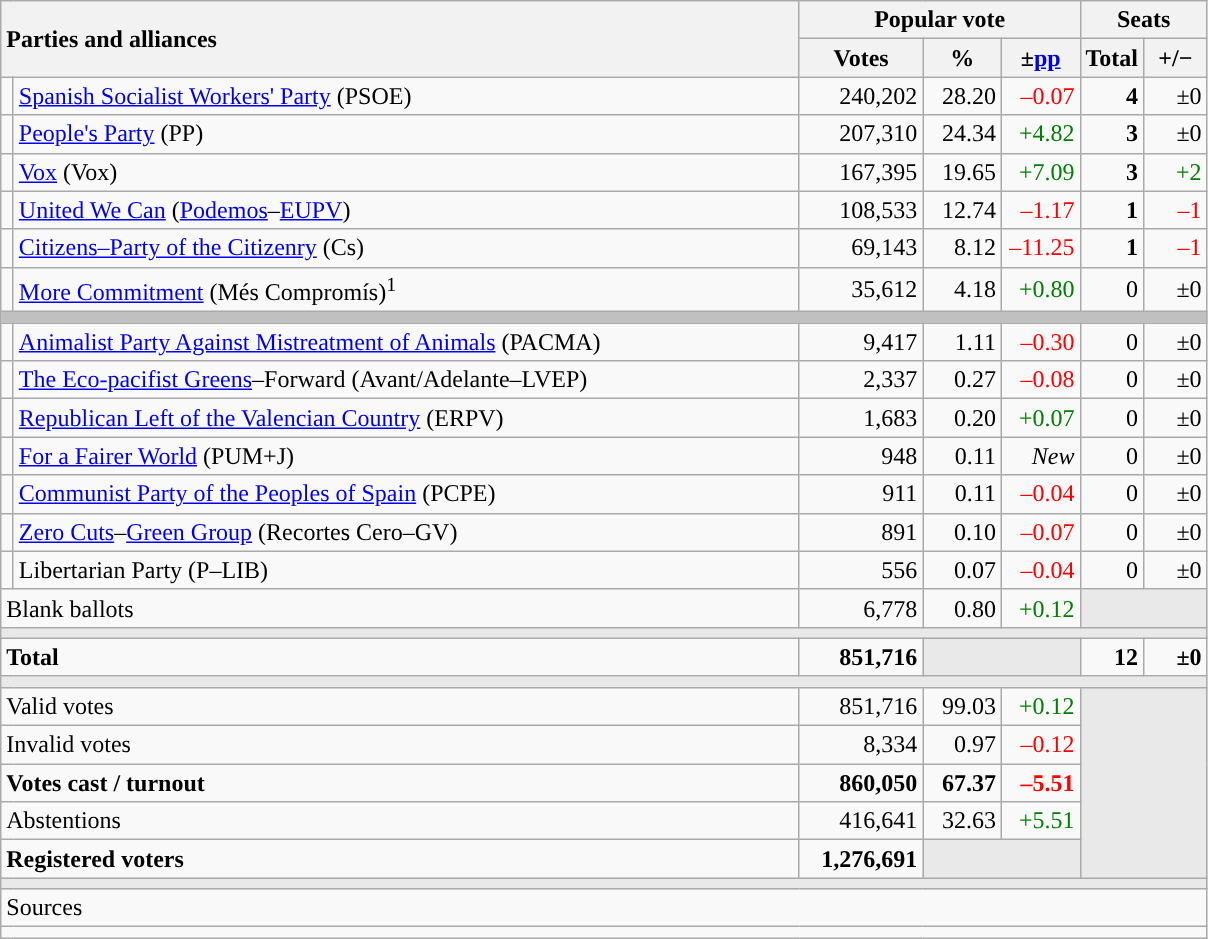<table class="wikitable" style="text-align:right;">
<tr>
<th style="text-align:left;" rowspan="2" colspan="2" width="525">Parties and alliances</th>
<th colspan="3">Popular vote</th>
<th colspan="2">Seats</th>
</tr>
<tr>
<th width="75">Votes</th>
<th width="45">%</th>
<th width="45">±<a href='#'>pp</a></th>
<th width="35">Total</th>
<th width="35">+/−</th>
</tr>
<tr>
<td width="1" style="color:inherit;background:"></td>
<td align="left"><a href='#'>Spanish Socialist Workers' Party</a> (PSOE)</td>
<td>240,202</td>
<td>28.20</td>
<td style="color:red;">–0.07</td>
<td><strong>4</strong></td>
<td>±0</td>
</tr>
<tr>
<td style="color:inherit;background:"></td>
<td align="left"><a href='#'>People's Party</a> (PP)</td>
<td>207,310</td>
<td>24.34</td>
<td style="color:green;">+4.82</td>
<td><strong>3</strong></td>
<td>±0</td>
</tr>
<tr>
<td style="color:inherit;background:"></td>
<td align="left"><a href='#'>Vox</a> (Vox)</td>
<td>167,395</td>
<td>19.65</td>
<td style="color:green;">+7.09</td>
<td><strong>3</strong></td>
<td style="color:green;">+2</td>
</tr>
<tr>
<td style="color:inherit;background:"></td>
<td align="left"><a href='#'>United We Can</a> (<a href='#'>Podemos</a>–<a href='#'>EUPV</a>)</td>
<td>108,533</td>
<td>12.74</td>
<td style="color:red;">–1.17</td>
<td><strong>1</strong></td>
<td style="color:red;">–1</td>
</tr>
<tr>
<td style="color:inherit;background:"></td>
<td align="left"><a href='#'>Citizens–Party of the Citizenry</a> (Cs)</td>
<td>69,143</td>
<td>8.12</td>
<td style="color:red;">–11.25</td>
<td><strong>1</strong></td>
<td style="color:red;">–1</td>
</tr>
<tr>
<td style="color:inherit;background:"></td>
<td align="left"><a href='#'>More Commitment</a> (Més Compromís)<sup>1</sup></td>
<td>35,612</td>
<td>4.18</td>
<td style="color:green;">+0.80</td>
<td>0</td>
<td>±0</td>
</tr>
<tr>
<td colspan="7" bgcolor="#C0C0C0"></td>
</tr>
<tr>
<td style="color:inherit;background:"></td>
<td align="left"><a href='#'>Animalist Party Against Mistreatment of Animals</a> (PACMA)</td>
<td>9,417</td>
<td>1.11</td>
<td style="color:red;">–0.30</td>
<td>0</td>
<td>±0</td>
</tr>
<tr>
<td style="color:inherit;background:"></td>
<td align="left"><a href='#'>The Eco-pacifist Greens</a>–Forward (Avant/Adelante–LVEP)</td>
<td>2,337</td>
<td>0.27</td>
<td style="color:red;">–0.08</td>
<td>0</td>
<td>±0</td>
</tr>
<tr>
<td style="color:inherit;background:"></td>
<td align="left"><a href='#'>Republican Left of the Valencian Country</a> (ERPV)</td>
<td>1,683</td>
<td>0.20</td>
<td style="color:green;">+0.07</td>
<td>0</td>
<td>±0</td>
</tr>
<tr>
<td style="color:inherit;background:"></td>
<td align="left"><a href='#'>For a Fairer World</a> (PUM+J)</td>
<td>948</td>
<td>0.11</td>
<td><em>New</em></td>
<td>0</td>
<td>±0</td>
</tr>
<tr>
<td style="color:inherit;background:"></td>
<td align="left"><a href='#'>Communist Party of the Peoples of Spain</a> (PCPE)</td>
<td>911</td>
<td>0.11</td>
<td style="color:red;">–0.04</td>
<td>0</td>
<td>±0</td>
</tr>
<tr>
<td style="color:inherit;background:"></td>
<td align="left"><a href='#'>Zero Cuts</a>–<a href='#'>Green Group</a> (Recortes Cero–GV)</td>
<td>891</td>
<td>0.10</td>
<td style="color:red;">–0.07</td>
<td>0</td>
<td>±0</td>
</tr>
<tr>
<td style="color:inherit;background:"></td>
<td align="left">Libertarian Party (P–LIB)</td>
<td>556</td>
<td>0.07</td>
<td style="color:red;">–0.04</td>
<td>0</td>
<td>±0</td>
</tr>
<tr>
<td align="left" colspan="2">Blank ballots</td>
<td>6,778</td>
<td>0.80</td>
<td style="color:green;">+0.12</td>
<td bgcolor="#E9E9E9" colspan="2"></td>
</tr>
<tr>
<td colspan="7" bgcolor="#E9E9E9"></td>
</tr>
<tr style="font-weight:bold;">
<td align="left" colspan="2">Total</td>
<td>851,716</td>
<td bgcolor="#E9E9E9" colspan="2"></td>
<td>12</td>
<td>±0</td>
</tr>
<tr>
<td colspan="7" bgcolor="#E9E9E9"></td>
</tr>
<tr>
<td align="left" colspan="2">Valid votes</td>
<td>851,716</td>
<td>99.03</td>
<td style="color:green;">+0.12</td>
<td bgcolor="#E9E9E9" colspan="2" rowspan="5"></td>
</tr>
<tr>
<td align="left" colspan="2">Invalid votes</td>
<td>8,334</td>
<td>0.97</td>
<td style="color:red;">–0.12</td>
</tr>
<tr style="font-weight:bold;">
<td align="left" colspan="2">Votes cast / turnout</td>
<td>860,050</td>
<td>67.37</td>
<td style="color:red;">–5.51</td>
</tr>
<tr>
<td align="left" colspan="2">Abstentions</td>
<td>416,641</td>
<td>32.63</td>
<td style="color:green;">+5.51</td>
</tr>
<tr style="font-weight:bold;">
<td align="left" colspan="2">Registered voters</td>
<td>1,276,691</td>
<td bgcolor="#E9E9E9" colspan="2"></td>
</tr>
<tr>
<td colspan="7" bgcolor="#E9E9E9"></td>
</tr>
<tr>
<td align="left" colspan="7">Sources</td>
</tr>
<tr>
<td colspan="7" style="text-align:left; max-width:790px;"></td>
</tr>
</table>
